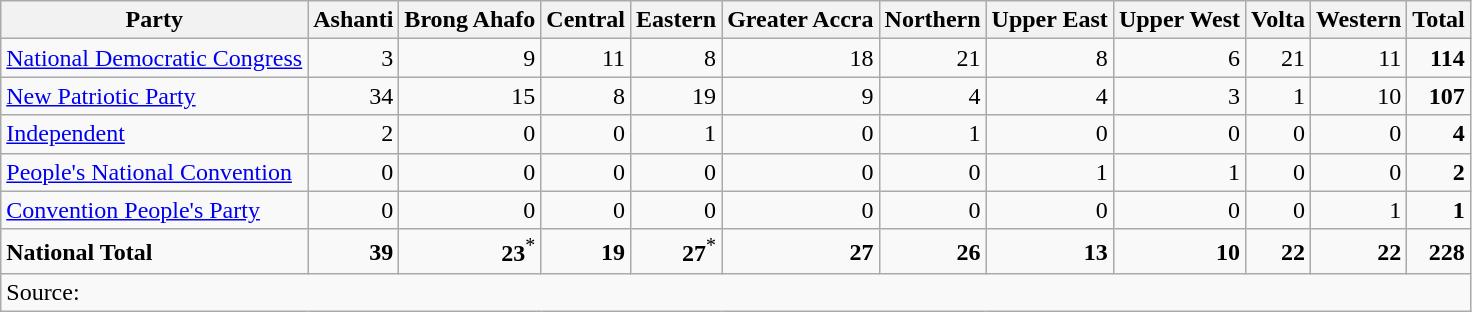<table class=wikitable>
<tr>
<th>Party</th>
<th>Ashanti</th>
<th>Brong Ahafo</th>
<th>Central</th>
<th>Eastern</th>
<th>Greater Accra</th>
<th>Northern</th>
<th>Upper East</th>
<th>Upper West</th>
<th>Volta</th>
<th>Western</th>
<th>Total</th>
</tr>
<tr>
<td><a href='#'>National Democratic Congress</a></td>
<td align=right>3</td>
<td align=right>9</td>
<td align=right>11</td>
<td align=right>8</td>
<td align=right>18</td>
<td align=right>21</td>
<td align=right>8</td>
<td align=right>6</td>
<td align=right>21</td>
<td align=right>11</td>
<td align=right><strong>114</strong></td>
</tr>
<tr>
<td><a href='#'>New Patriotic Party</a></td>
<td align=right>34</td>
<td align=right>15</td>
<td align=right>8</td>
<td align=right>19</td>
<td align=right>9</td>
<td align=right>4</td>
<td align=right>4</td>
<td align=right>3</td>
<td align=right>1</td>
<td align=right>10</td>
<td align=right><strong>107</strong></td>
</tr>
<tr>
<td><a href='#'>Independent</a></td>
<td align=right>2</td>
<td align=right>0</td>
<td align=right>0</td>
<td align=right>1</td>
<td align=right>0</td>
<td align=right>1</td>
<td align=right>0</td>
<td align=right>0</td>
<td align=right>0</td>
<td align=right>0</td>
<td align=right><strong>4</strong></td>
</tr>
<tr>
<td><a href='#'>People's National Convention</a></td>
<td align=right>0</td>
<td align=right>0</td>
<td align=right>0</td>
<td align=right>0</td>
<td align=right>0</td>
<td align=right>0</td>
<td align=right>1</td>
<td align=right>1</td>
<td align=right>0</td>
<td align=right>0</td>
<td align=right><strong>2</strong></td>
</tr>
<tr>
<td><a href='#'>Convention People's Party</a></td>
<td align=right>0</td>
<td align=right>0</td>
<td align=right>0</td>
<td align=right>0</td>
<td align=right>0</td>
<td align=right>0</td>
<td align=right>0</td>
<td align=right>0</td>
<td align=right>0</td>
<td align=right>1</td>
<td align=right><strong>1</strong></td>
</tr>
<tr>
<td><strong>National Total</strong></td>
<td align=right><strong>39</strong></td>
<td align=right><strong>23</strong><sup>*</sup></td>
<td align=right><strong>19</strong></td>
<td align=right><strong>27</strong><sup>*</sup></td>
<td align=right><strong>27</strong></td>
<td align=right><strong>26</strong></td>
<td align=right><strong>13</strong></td>
<td align=right><strong>10</strong></td>
<td align=right><strong>22</strong></td>
<td align=right><strong>22</strong></td>
<td align=right><strong>228</strong></td>
</tr>
<tr>
<td colspan=12 align=left>Source: </td>
</tr>
</table>
